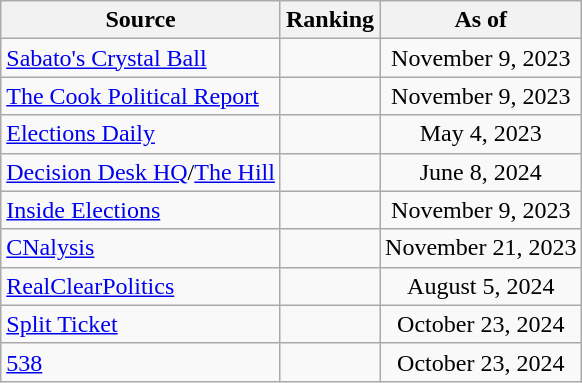<table class="wikitable" style="text-align:center">
<tr>
<th>Source</th>
<th>Ranking</th>
<th>As of</th>
</tr>
<tr>
<td align=left><a href='#'>Sabato's Crystal Ball</a></td>
<td></td>
<td>November 9, 2023</td>
</tr>
<tr>
<td align=left><a href='#'>The Cook Political Report</a></td>
<td></td>
<td>November 9, 2023</td>
</tr>
<tr>
<td align=left><a href='#'>Elections Daily</a></td>
<td></td>
<td>May 4, 2023</td>
</tr>
<tr>
<td align=left><a href='#'>Decision Desk HQ</a>/<a href='#'>The Hill</a></td>
<td></td>
<td>June 8, 2024</td>
</tr>
<tr>
<td align=left><a href='#'>Inside Elections</a></td>
<td></td>
<td>November 9, 2023</td>
</tr>
<tr>
<td align=left><a href='#'>CNalysis</a></td>
<td></td>
<td>November 21, 2023</td>
</tr>
<tr>
<td align=left><a href='#'>RealClearPolitics</a></td>
<td></td>
<td>August 5, 2024</td>
</tr>
<tr>
<td align="left"><a href='#'>Split Ticket</a></td>
<td></td>
<td>October 23, 2024</td>
</tr>
<tr>
<td align="left"><a href='#'>538</a></td>
<td></td>
<td>October 23, 2024</td>
</tr>
</table>
